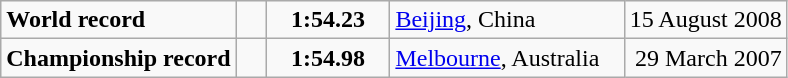<table class="wikitable">
<tr>
<td><strong>World record</strong></td>
<td style="padding-right:1em"></td>
<td style="text-align:center;padding-left:1em; padding-right:1em;"><strong>1:54.23</strong></td>
<td style="padding-right:1em"><a href='#'>Beijing</a>, China</td>
<td align=right>15 August 2008</td>
</tr>
<tr>
<td><strong>Championship record</strong></td>
<td style="padding-right:1em"></td>
<td style="text-align:center;padding-left:1em; padding-right:1em;"><strong>1:54.98</strong></td>
<td style="padding-right:1em"><a href='#'>Melbourne</a>, Australia</td>
<td align=right>29 March 2007</td>
</tr>
</table>
